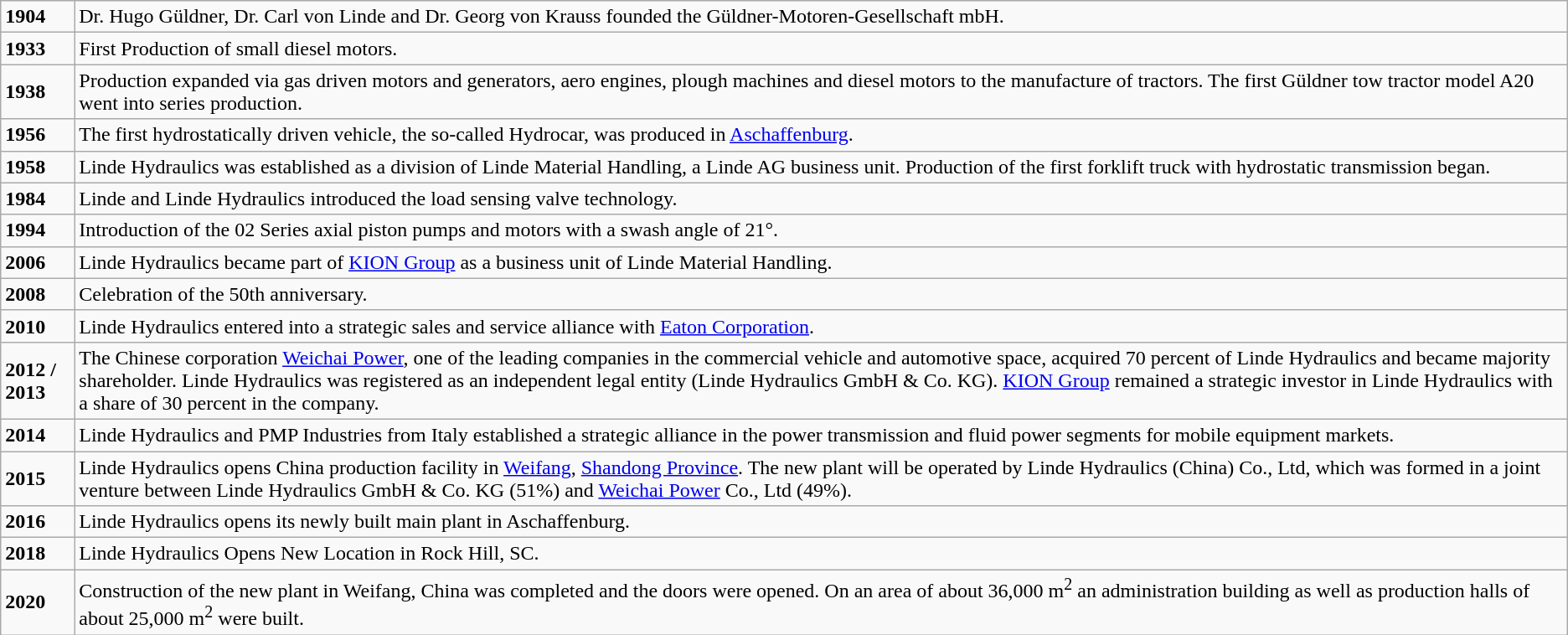<table class="wikitable">
<tr>
<td><strong>1904</strong></td>
<td>Dr. Hugo Güldner, Dr. Carl von Linde and Dr. Georg von Krauss founded the Güldner-Motoren-Gesellschaft mbH.</td>
</tr>
<tr>
<td><strong>1933</strong></td>
<td>First Production of small diesel motors.</td>
</tr>
<tr>
<td><strong>1938</strong></td>
<td>Production expanded via gas driven motors and generators, aero engines, plough machines and diesel motors to the manufacture of tractors. The first Güldner tow tractor model A20 went into series production.</td>
</tr>
<tr>
<td><strong>1956</strong></td>
<td>The first hydrostatically driven vehicle, the so-called Hydrocar, was produced in <a href='#'>Aschaffenburg</a>.</td>
</tr>
<tr>
<td><strong>1958</strong></td>
<td>Linde Hydraulics was established as a division of Linde Material Handling, a Linde AG business unit. Production of the first forklift truck with hydrostatic transmission began.</td>
</tr>
<tr>
<td><strong>1984</strong></td>
<td>Linde and Linde Hydraulics introduced the load sensing valve technology.</td>
</tr>
<tr>
<td><strong>1994</strong></td>
<td>Introduction of the 02 Series axial piston pumps and motors with a swash angle of 21°.</td>
</tr>
<tr>
<td><strong>2006</strong></td>
<td>Linde Hydraulics became part of <a href='#'>KION Group</a> as a business unit of Linde Material Handling.</td>
</tr>
<tr>
<td><strong>2008</strong></td>
<td>Celebration of the 50th anniversary.</td>
</tr>
<tr>
<td><strong>2010</strong></td>
<td>Linde Hydraulics entered into a strategic sales and service alliance with <a href='#'>Eaton Corporation</a>.</td>
</tr>
<tr>
<td><strong>2012 / 2013</strong></td>
<td>The Chinese corporation <a href='#'>Weichai Power</a>, one of the leading companies in the commercial vehicle and automotive space, acquired 70 percent of Linde Hydraulics and became majority shareholder. Linde Hydraulics was registered as an independent legal entity (Linde Hydraulics GmbH & Co. KG). <a href='#'>KION Group</a> remained a strategic investor in Linde Hydraulics with a share of 30 percent in the company.</td>
</tr>
<tr>
<td><strong>2014</strong></td>
<td>Linde Hydraulics and PMP Industries from Italy established a strategic alliance in the power transmission and fluid power segments for mobile equipment markets.</td>
</tr>
<tr>
<td><strong>2015</strong></td>
<td>Linde Hydraulics opens China production facility in <a href='#'>Weifang</a>, <a href='#'>Shandong Province</a>. The new plant will be operated by Linde Hydraulics (China) Co., Ltd, which was formed in a joint venture between Linde Hydraulics GmbH & Co. KG (51%) and <a href='#'>Weichai Power</a> Co., Ltd (49%).</td>
</tr>
<tr>
<td><strong>2016</strong></td>
<td>Linde Hydraulics opens its newly built main plant in Aschaffenburg.</td>
</tr>
<tr>
<td><strong>2018</strong></td>
<td>Linde Hydraulics Opens New Location in Rock Hill, SC.</td>
</tr>
<tr>
<td><strong>2020</strong></td>
<td>Construction of the new plant in Weifang, China was completed and the doors were opened. On an area of about 36,000 m<sup>2</sup> an administration building as well as production halls of about 25,000 m<sup>2</sup> were built.</td>
</tr>
</table>
